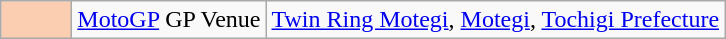<table class="wikitable">
<tr>
<td width="40px" align="center" style="background-color:#FBCEB1"></td>
<td><a href='#'>MotoGP</a> GP Venue</td>
<td><a href='#'>Twin Ring Motegi</a>, <a href='#'>Motegi</a>, <a href='#'>Tochigi Prefecture</a></td>
</tr>
</table>
